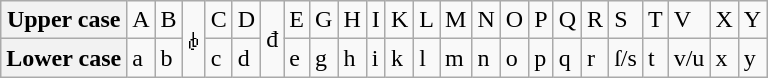<table class="wikitable">
<tr>
<th>Upper case</th>
<td>A</td>
<td>B</td>
<td rowspan="2">ꞗ</td>
<td>C</td>
<td>D</td>
<td rowspan="2">đ</td>
<td>E</td>
<td>G</td>
<td>H</td>
<td>I</td>
<td>K</td>
<td>L</td>
<td>M</td>
<td>N</td>
<td>O</td>
<td>P</td>
<td>Q</td>
<td>R</td>
<td>S</td>
<td>T</td>
<td>V</td>
<td>X</td>
<td>Y</td>
</tr>
<tr>
<th>Lower case</th>
<td>a</td>
<td>b</td>
<td>c</td>
<td>d</td>
<td>e</td>
<td>g</td>
<td>h</td>
<td>i</td>
<td>k</td>
<td>l</td>
<td>m</td>
<td>n</td>
<td>o</td>
<td>p</td>
<td>q</td>
<td>r</td>
<td>ſ/s</td>
<td>t</td>
<td>v/u</td>
<td>x</td>
<td>y</td>
</tr>
</table>
